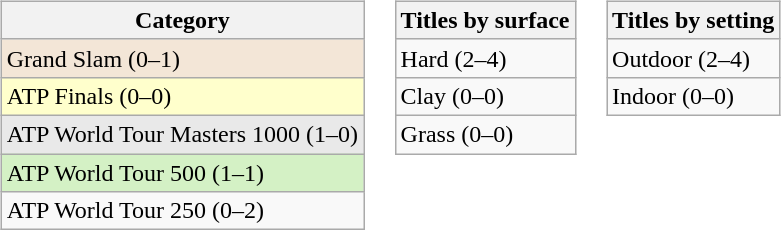<table>
<tr>
<td valign=top><br><table class=wikitable>
<tr>
<th>Category</th>
</tr>
<tr style="background:#f3e6d7;">
<td>Grand Slam (0–1)</td>
</tr>
<tr style="background:#ffc;">
<td>ATP Finals (0–0)</td>
</tr>
<tr style="background:#e9e9e9;">
<td>ATP World Tour Masters 1000 (1–0)</td>
</tr>
<tr style="background:#d4f1c5;">
<td>ATP World Tour 500 (1–1)</td>
</tr>
<tr>
<td>ATP World Tour 250 (0–2)</td>
</tr>
</table>
</td>
<td valign=top><br><table class=wikitable>
<tr>
<th>Titles by surface</th>
</tr>
<tr>
<td>Hard (2–4)</td>
</tr>
<tr>
<td>Clay (0–0)</td>
</tr>
<tr>
<td>Grass (0–0)</td>
</tr>
</table>
</td>
<td valign=top><br><table class=wikitable>
<tr>
<th>Titles by setting</th>
</tr>
<tr>
<td>Outdoor (2–4)</td>
</tr>
<tr>
<td>Indoor (0–0)</td>
</tr>
</table>
</td>
</tr>
</table>
